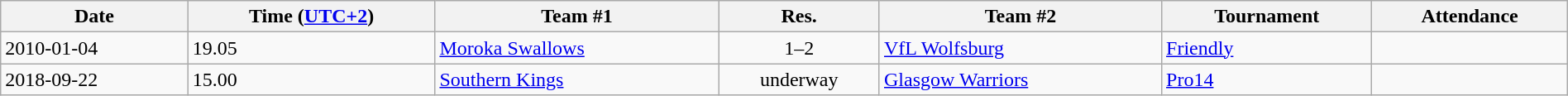<table class="wikitable"  style="text-align:left; width:100%;">
<tr>
<th>Date</th>
<th>Time (<a href='#'>UTC+2</a>)</th>
<th>Team #1</th>
<th>Res.</th>
<th>Team #2</th>
<th>Tournament</th>
<th>Attendance</th>
</tr>
<tr>
<td>2010-01-04</td>
<td>19.05</td>
<td> <a href='#'>Moroka Swallows</a></td>
<td style="text-align:center;">1–2</td>
<td> <a href='#'>VfL Wolfsburg</a></td>
<td><a href='#'>Friendly</a></td>
<td style="text-align:center;"></td>
</tr>
<tr>
<td>2018-09-22</td>
<td>15.00</td>
<td> <a href='#'>Southern Kings</a></td>
<td style="text-align:center;">underway</td>
<td> <a href='#'>Glasgow Warriors</a></td>
<td><a href='#'>Pro14</a></td>
<td style="text-align:center;"></td>
</tr>
</table>
